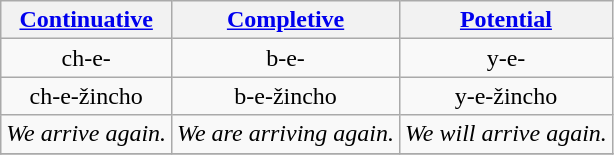<table class="wikitable">
<tr>
<th><a href='#'>Continuative</a></th>
<th><a href='#'>Completive</a></th>
<th><a href='#'>Potential</a></th>
</tr>
<tr>
<td align="center">ch-e-</td>
<td align="center">b-e-</td>
<td align="center">y-e-</td>
</tr>
<tr>
<td align="center">ch-e-žincho</td>
<td align="center">b-e-žincho</td>
<td align="center">y-e-žincho</td>
</tr>
<tr>
<td align="center"><em>We arrive again.</em></td>
<td align="center"><em>We are arriving again.</em></td>
<td align="center"><em>We will arrive again.</em></td>
</tr>
<tr>
</tr>
</table>
